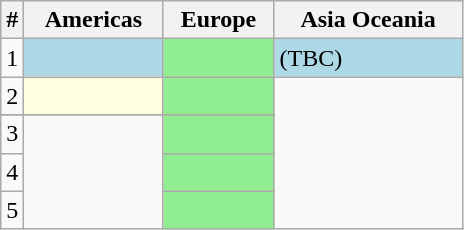<table class=wikitable style="text-alignleft;">
<tr>
<th width=5%>#</th>
<th>Americas</th>
<th>Europe</th>
<th>Asia Oceania</th>
</tr>
<tr>
<td>1</td>
<td bgcolor=lightblue></td>
<td bgcolor=lightgreen></td>
<td bgcolor=lightblue> (TBC)</td>
</tr>
<tr>
<td>2</td>
<td bgcolor=lightyellow></td>
<td bgcolor=lightgreen></td>
</tr>
<tr ||rowspan=4|>
</tr>
<tr>
<td>3</td>
<td rowspan=3></td>
<td bgcolor=lightgreen></td>
</tr>
<tr>
<td>4</td>
<td bgcolor=lightgreen></td>
</tr>
<tr>
<td>5</td>
<td bgcolor=lightgreen></td>
</tr>
</table>
